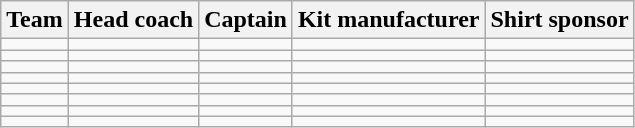<table class="wikitable sortable" style="text-align:left;">
<tr>
<th>Team</th>
<th>Head coach</th>
<th>Captain</th>
<th>Kit manufacturer</th>
<th>Shirt sponsor</th>
</tr>
<tr>
<td></td>
<td></td>
<td></td>
<td></td>
<td></td>
</tr>
<tr>
<td></td>
<td></td>
<td></td>
<td></td>
<td></td>
</tr>
<tr>
<td></td>
<td></td>
<td></td>
<td></td>
<td></td>
</tr>
<tr>
<td></td>
<td></td>
<td></td>
<td></td>
<td></td>
</tr>
<tr>
<td></td>
<td></td>
<td></td>
<td></td>
<td></td>
</tr>
<tr>
<td></td>
<td></td>
<td></td>
<td></td>
<td></td>
</tr>
<tr>
<td></td>
<td></td>
<td></td>
<td></td>
<td></td>
</tr>
<tr>
<td></td>
<td></td>
<td></td>
<td></td>
<td></td>
</tr>
</table>
